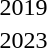<table>
<tr>
<td>2019<br></td>
<td></td>
<td></td>
<td></td>
</tr>
<tr>
<td>2023<br></td>
<td></td>
<td></td>
<td></td>
</tr>
</table>
